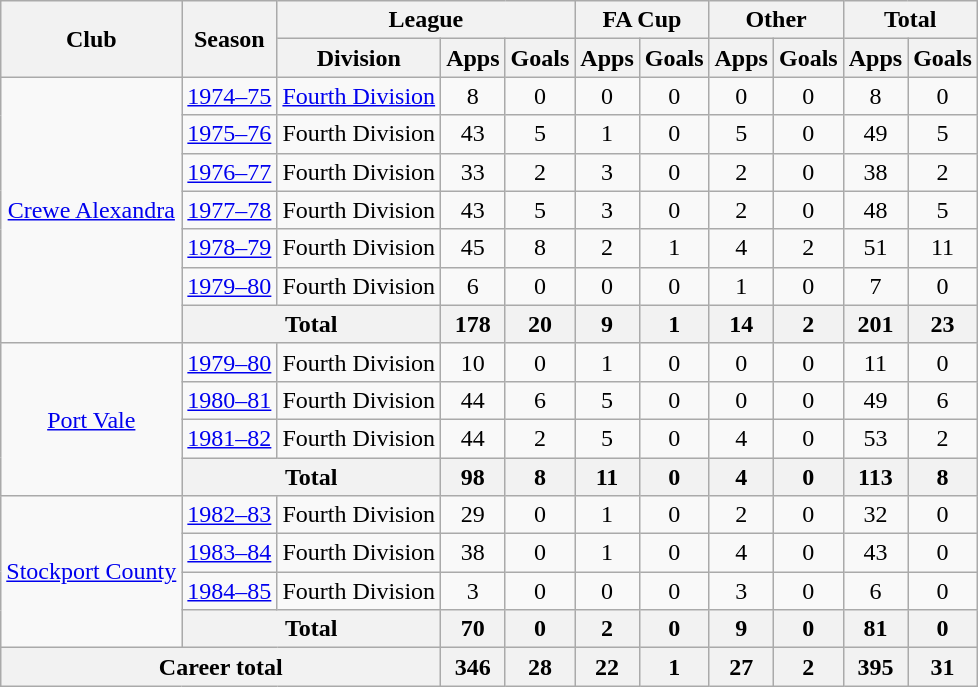<table class="wikitable" style="text-align: center;">
<tr>
<th rowspan="2">Club</th>
<th rowspan="2">Season</th>
<th colspan="3">League</th>
<th colspan="2">FA Cup</th>
<th colspan="2">Other</th>
<th colspan="2">Total</th>
</tr>
<tr>
<th>Division</th>
<th>Apps</th>
<th>Goals</th>
<th>Apps</th>
<th>Goals</th>
<th>Apps</th>
<th>Goals</th>
<th>Apps</th>
<th>Goals</th>
</tr>
<tr>
<td rowspan="7"><a href='#'>Crewe Alexandra</a></td>
<td><a href='#'>1974–75</a></td>
<td><a href='#'>Fourth Division</a></td>
<td>8</td>
<td>0</td>
<td>0</td>
<td>0</td>
<td>0</td>
<td>0</td>
<td>8</td>
<td>0</td>
</tr>
<tr>
<td><a href='#'>1975–76</a></td>
<td>Fourth Division</td>
<td>43</td>
<td>5</td>
<td>1</td>
<td>0</td>
<td>5</td>
<td>0</td>
<td>49</td>
<td>5</td>
</tr>
<tr>
<td><a href='#'>1976–77</a></td>
<td>Fourth Division</td>
<td>33</td>
<td>2</td>
<td>3</td>
<td>0</td>
<td>2</td>
<td>0</td>
<td>38</td>
<td>2</td>
</tr>
<tr>
<td><a href='#'>1977–78</a></td>
<td>Fourth Division</td>
<td>43</td>
<td>5</td>
<td>3</td>
<td>0</td>
<td>2</td>
<td>0</td>
<td>48</td>
<td>5</td>
</tr>
<tr>
<td><a href='#'>1978–79</a></td>
<td>Fourth Division</td>
<td>45</td>
<td>8</td>
<td>2</td>
<td>1</td>
<td>4</td>
<td>2</td>
<td>51</td>
<td>11</td>
</tr>
<tr>
<td><a href='#'>1979–80</a></td>
<td>Fourth Division</td>
<td>6</td>
<td>0</td>
<td>0</td>
<td>0</td>
<td>1</td>
<td>0</td>
<td>7</td>
<td>0</td>
</tr>
<tr>
<th colspan="2">Total</th>
<th>178</th>
<th>20</th>
<th>9</th>
<th>1</th>
<th>14</th>
<th>2</th>
<th>201</th>
<th>23</th>
</tr>
<tr>
<td rowspan="4"><a href='#'>Port Vale</a></td>
<td><a href='#'>1979–80</a></td>
<td>Fourth Division</td>
<td>10</td>
<td>0</td>
<td>1</td>
<td>0</td>
<td>0</td>
<td>0</td>
<td>11</td>
<td>0</td>
</tr>
<tr>
<td><a href='#'>1980–81</a></td>
<td>Fourth Division</td>
<td>44</td>
<td>6</td>
<td>5</td>
<td>0</td>
<td>0</td>
<td>0</td>
<td>49</td>
<td>6</td>
</tr>
<tr>
<td><a href='#'>1981–82</a></td>
<td>Fourth Division</td>
<td>44</td>
<td>2</td>
<td>5</td>
<td>0</td>
<td>4</td>
<td>0</td>
<td>53</td>
<td>2</td>
</tr>
<tr>
<th colspan="2">Total</th>
<th>98</th>
<th>8</th>
<th>11</th>
<th>0</th>
<th>4</th>
<th>0</th>
<th>113</th>
<th>8</th>
</tr>
<tr>
<td rowspan="4"><a href='#'>Stockport County</a></td>
<td><a href='#'>1982–83</a></td>
<td>Fourth Division</td>
<td>29</td>
<td>0</td>
<td>1</td>
<td>0</td>
<td>2</td>
<td>0</td>
<td>32</td>
<td>0</td>
</tr>
<tr>
<td><a href='#'>1983–84</a></td>
<td>Fourth Division</td>
<td>38</td>
<td>0</td>
<td>1</td>
<td>0</td>
<td>4</td>
<td>0</td>
<td>43</td>
<td>0</td>
</tr>
<tr>
<td><a href='#'>1984–85</a></td>
<td>Fourth Division</td>
<td>3</td>
<td>0</td>
<td>0</td>
<td>0</td>
<td>3</td>
<td>0</td>
<td>6</td>
<td>0</td>
</tr>
<tr>
<th colspan="2">Total</th>
<th>70</th>
<th>0</th>
<th>2</th>
<th>0</th>
<th>9</th>
<th>0</th>
<th>81</th>
<th>0</th>
</tr>
<tr>
<th colspan="3">Career total</th>
<th>346</th>
<th>28</th>
<th>22</th>
<th>1</th>
<th>27</th>
<th>2</th>
<th>395</th>
<th>31</th>
</tr>
</table>
